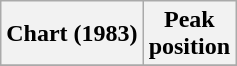<table class="wikitable">
<tr>
<th>Chart (1983)</th>
<th>Peak<br>position</th>
</tr>
<tr>
</tr>
</table>
